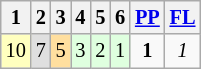<table class="wikitable" style="font-size: 85%;">
<tr>
<th>1</th>
<th>2</th>
<th>3</th>
<th>4</th>
<th>5</th>
<th>6</th>
<th><a href='#'>PP</a></th>
<th><a href='#'>FL</a></th>
</tr>
<tr align="center">
<td bgcolor="#FFFFBF">10</td>
<td bgcolor="#DFDFDF">7</td>
<td bgcolor="#FFDF9F">5</td>
<td bgcolor="#DFFFDF">3</td>
<td bgcolor="#DFFFDF">2</td>
<td bgcolor="#DFFFDF">1</td>
<td><strong>1</strong></td>
<td><em>1</em></td>
</tr>
</table>
